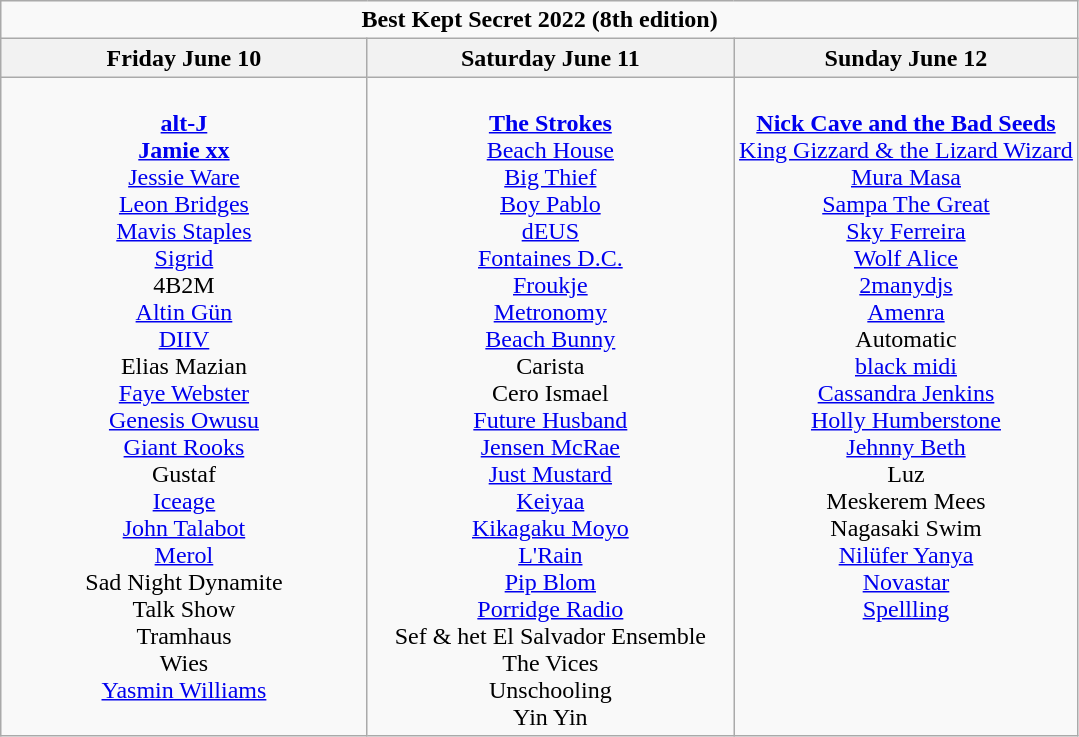<table class="wikitable">
<tr>
<td colspan="3" align="center"><strong>Best Kept Secret 2022 (8th edition)</strong></td>
</tr>
<tr>
<th>Friday June 10</th>
<th>Saturday June 11</th>
<th>Sunday June 12</th>
</tr>
<tr>
<td valign="top" align="center" width=34%><br><strong><a href='#'>alt-J</a></strong>
<br><strong><a href='#'>Jamie xx</a></strong>
<br><a href='#'>Jessie Ware</a>
<br><a href='#'>Leon Bridges</a>
<br><a href='#'>Mavis Staples</a>
<br><a href='#'>Sigrid</a>
<br>4B2M
<br><a href='#'>Altin Gün</a>
<br><a href='#'>DIIV</a>
<br>Elias Mazian
<br><a href='#'>Faye Webster</a>
<br><a href='#'>Genesis Owusu</a>
<br><a href='#'>Giant Rooks</a>
<br>Gustaf
<br><a href='#'>Iceage</a>
<br><a href='#'>John Talabot</a>
<br><a href='#'>Merol</a>
<br>Sad Night Dynamite
<br>Talk Show
<br>Tramhaus
<br>Wies
<br><a href='#'>Yasmin Williams</a></td>
<td valign="top" align="center" width=34%><br><strong><a href='#'>The Strokes</a></strong>
<br><a href='#'>Beach House</a>
<br><a href='#'>Big Thief</a>
<br><a href='#'>Boy Pablo</a>
<br><a href='#'>dEUS</a>
<br><a href='#'>Fontaines D.C.</a>
<br><a href='#'>Froukje</a>
<br><a href='#'>Metronomy</a>
<br><a href='#'>Beach Bunny</a>
<br>Carista
<br>Cero Ismael
<br><a href='#'>Future Husband</a>
<br><a href='#'>Jensen McRae</a>
<br><a href='#'>Just Mustard</a>
<br><a href='#'>Keiyaa</a>
<br><a href='#'>Kikagaku Moyo</a>
<br><a href='#'>L'Rain</a>
<br><a href='#'>Pip Blom</a>
<br><a href='#'>Porridge Radio</a>
<br>Sef & het El Salvador Ensemble
<br>The Vices
<br>Unschooling
<br>Yin Yin</td>
<td valign="top" align="center" width=32%><br><strong><a href='#'>Nick Cave and the Bad Seeds</a></strong>
<br><a href='#'>King Gizzard & the Lizard Wizard</a>
<br><a href='#'>Mura Masa</a>
<br><a href='#'>Sampa The Great</a>
<br><a href='#'>Sky Ferreira</a>
<br><a href='#'>Wolf Alice</a>
<br><a href='#'>2manydjs</a>
<br><a href='#'>Amenra</a>
<br>Automatic
<br><a href='#'>black midi</a>
<br><a href='#'>Cassandra Jenkins</a>
<br><a href='#'>Holly Humberstone</a>
<br><a href='#'>Jehnny Beth</a>
<br>Luz
<br>Meskerem Mees
<br>Nagasaki Swim
<br><a href='#'>Nilüfer Yanya</a>
<br><a href='#'>Novastar</a>
<br><a href='#'>Spellling</a></td>
</tr>
</table>
